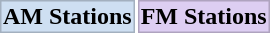<table>
<tr>
<td style="border:1px solid #a3b0bf; margin:auto; background:#cedff2;"><strong>AM Stations</strong></td>
<td style="border:1px solid #afa3bf; margin:auto; background:#ddcef2;"><strong>FM Stations</strong></td>
</tr>
</table>
